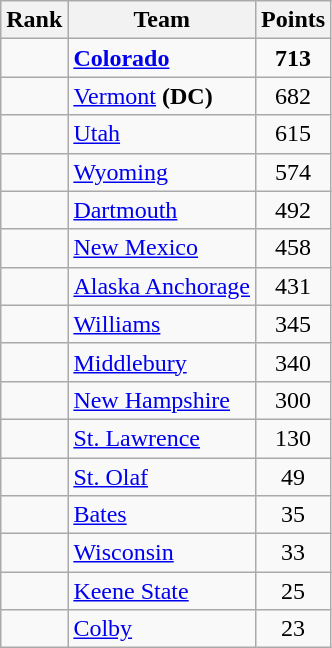<table class="wikitable sortable" style="text-align:center">
<tr>
<th>Rank</th>
<th>Team</th>
<th>Points</th>
</tr>
<tr>
<td></td>
<td align=left><strong><a href='#'>Colorado</a></strong></td>
<td><strong>713</strong></td>
</tr>
<tr>
<td></td>
<td align=left><a href='#'>Vermont</a> <strong>(DC)</strong></td>
<td>682</td>
</tr>
<tr>
<td></td>
<td align=left><a href='#'>Utah</a></td>
<td>615</td>
</tr>
<tr>
<td></td>
<td align=left><a href='#'>Wyoming</a></td>
<td>574</td>
</tr>
<tr>
<td></td>
<td align=left><a href='#'>Dartmouth</a></td>
<td>492</td>
</tr>
<tr>
<td></td>
<td align=left><a href='#'>New Mexico</a></td>
<td>458</td>
</tr>
<tr>
<td></td>
<td align=left><a href='#'>Alaska Anchorage</a></td>
<td>431</td>
</tr>
<tr>
<td></td>
<td align=left><a href='#'>Williams</a></td>
<td>345</td>
</tr>
<tr>
<td></td>
<td align=left><a href='#'>Middlebury</a></td>
<td>340</td>
</tr>
<tr>
<td></td>
<td align=left><a href='#'>New Hampshire</a></td>
<td>300</td>
</tr>
<tr>
<td></td>
<td align=left><a href='#'>St. Lawrence</a></td>
<td>130</td>
</tr>
<tr>
<td></td>
<td align=left><a href='#'>St. Olaf</a></td>
<td>49</td>
</tr>
<tr>
<td></td>
<td align=left><a href='#'>Bates</a></td>
<td>35</td>
</tr>
<tr>
<td></td>
<td align=left><a href='#'>Wisconsin</a></td>
<td>33</td>
</tr>
<tr>
<td></td>
<td align=left><a href='#'>Keene State</a></td>
<td>25</td>
</tr>
<tr>
<td></td>
<td align=left><a href='#'>Colby</a></td>
<td>23</td>
</tr>
</table>
